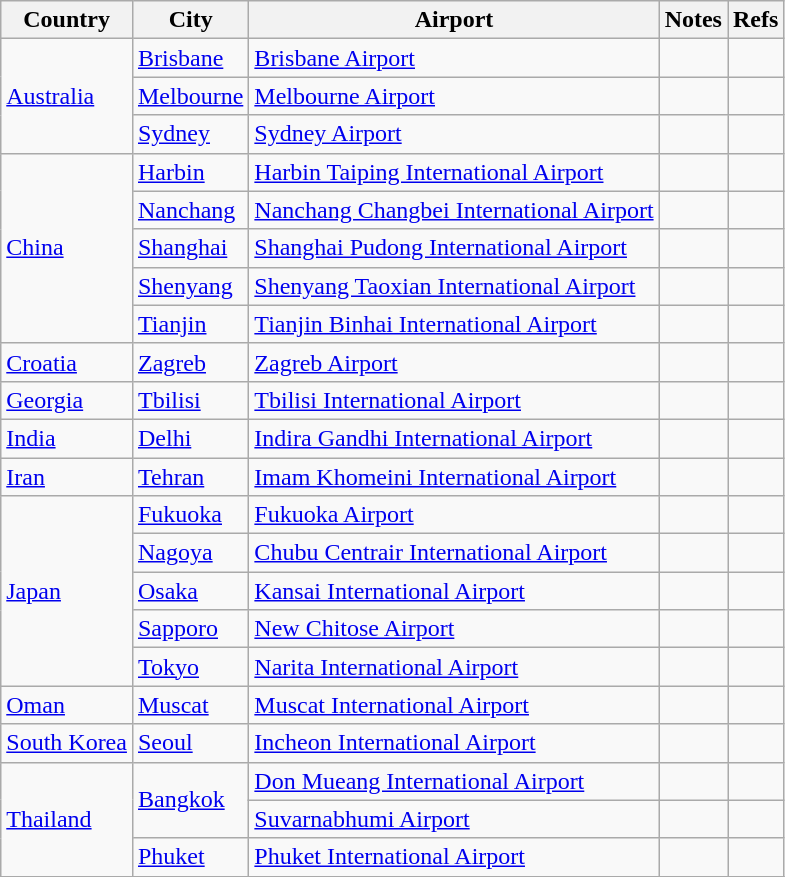<table class="sortable wikitable">
<tr>
<th>Country</th>
<th>City</th>
<th>Airport</th>
<th>Notes</th>
<th class="unsortable">Refs</th>
</tr>
<tr>
<td rowspan="3"><a href='#'>Australia</a></td>
<td><a href='#'>Brisbane</a></td>
<td><a href='#'>Brisbane Airport</a></td>
<td></td>
<td align=center></td>
</tr>
<tr>
<td><a href='#'>Melbourne</a></td>
<td><a href='#'>Melbourne Airport</a></td>
<td></td>
<td align=center></td>
</tr>
<tr>
<td><a href='#'>Sydney</a></td>
<td><a href='#'>Sydney Airport</a></td>
<td></td>
<td align=center></td>
</tr>
<tr>
<td rowspan="5"><a href='#'>China</a></td>
<td><a href='#'>Harbin</a></td>
<td><a href='#'>Harbin Taiping International Airport</a></td>
<td></td>
<td align=center></td>
</tr>
<tr>
<td><a href='#'>Nanchang</a></td>
<td><a href='#'>Nanchang Changbei International Airport</a></td>
<td></td>
<td align=center></td>
</tr>
<tr>
<td><a href='#'>Shanghai</a></td>
<td><a href='#'>Shanghai Pudong International Airport</a></td>
<td align=center></td>
<td align=center></td>
</tr>
<tr>
<td><a href='#'>Shenyang</a></td>
<td><a href='#'>Shenyang Taoxian International Airport</a></td>
<td></td>
<td align=center></td>
</tr>
<tr>
<td><a href='#'>Tianjin</a></td>
<td><a href='#'>Tianjin Binhai International Airport</a></td>
<td></td>
<td align=center></td>
</tr>
<tr>
<td><a href='#'>Croatia</a></td>
<td><a href='#'>Zagreb</a></td>
<td><a href='#'>Zagreb Airport</a></td>
<td></td>
<td align=center></td>
</tr>
<tr>
<td><a href='#'>Georgia</a></td>
<td><a href='#'>Tbilisi</a></td>
<td><a href='#'>Tbilisi International Airport</a></td>
<td></td>
<td align=center></td>
</tr>
<tr>
<td><a href='#'>India</a></td>
<td><a href='#'>Delhi</a></td>
<td><a href='#'>Indira Gandhi International Airport</a></td>
<td align=center></td>
<td align=center></td>
</tr>
<tr>
<td><a href='#'>Iran</a></td>
<td><a href='#'>Tehran</a></td>
<td><a href='#'>Imam Khomeini International Airport</a></td>
<td></td>
<td align=center></td>
</tr>
<tr>
<td rowspan="5"><a href='#'>Japan</a></td>
<td><a href='#'>Fukuoka</a></td>
<td><a href='#'>Fukuoka Airport</a></td>
<td></td>
<td align=center></td>
</tr>
<tr>
<td><a href='#'>Nagoya</a></td>
<td><a href='#'>Chubu Centrair International Airport</a></td>
<td align=center></td>
<td align=center></td>
</tr>
<tr>
<td><a href='#'>Osaka</a></td>
<td><a href='#'>Kansai International Airport</a></td>
<td align=center></td>
<td align=center></td>
</tr>
<tr>
<td><a href='#'>Sapporo</a></td>
<td><a href='#'>New Chitose Airport</a></td>
<td align=center></td>
<td align=center></td>
</tr>
<tr>
<td><a href='#'>Tokyo</a></td>
<td><a href='#'>Narita International Airport</a></td>
<td align=center></td>
<td align=center></td>
</tr>
<tr>
<td><a href='#'>Oman</a></td>
<td><a href='#'>Muscat</a></td>
<td><a href='#'>Muscat International Airport</a></td>
<td></td>
<td align=center></td>
</tr>
<tr>
<td><a href='#'>South Korea</a></td>
<td><a href='#'>Seoul</a></td>
<td><a href='#'>Incheon International Airport</a></td>
<td align=center></td>
<td align=center></td>
</tr>
<tr>
<td rowspan="3"><a href='#'>Thailand</a></td>
<td rowspan="2"><a href='#'>Bangkok</a></td>
<td><a href='#'>Don Mueang International Airport</a></td>
<td></td>
<td align=center></td>
</tr>
<tr>
<td><a href='#'>Suvarnabhumi Airport</a></td>
<td></td>
<td align=center></td>
</tr>
<tr>
<td><a href='#'>Phuket</a></td>
<td><a href='#'>Phuket International Airport</a></td>
<td></td>
<td align=center></td>
</tr>
<tr>
</tr>
</table>
